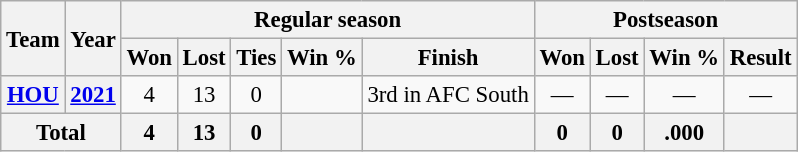<table class="wikitable" style="font-size: 95%; text-align:center;">
<tr>
<th rowspan="2">Team</th>
<th rowspan="2">Year</th>
<th colspan="5">Regular season</th>
<th colspan="4">Postseason</th>
</tr>
<tr>
<th>Won</th>
<th>Lost</th>
<th>Ties</th>
<th>Win %</th>
<th>Finish</th>
<th>Won</th>
<th>Lost</th>
<th>Win %</th>
<th>Result</th>
</tr>
<tr>
<th><a href='#'>HOU</a></th>
<th><a href='#'>2021</a></th>
<td>4</td>
<td>13</td>
<td>0</td>
<td></td>
<td>3rd in AFC South</td>
<td>—</td>
<td>—</td>
<td>—</td>
<td>—</td>
</tr>
<tr>
<th colspan="2">Total</th>
<th>4</th>
<th>13</th>
<th>0</th>
<th></th>
<th></th>
<th>0</th>
<th>0</th>
<th>.000</th>
<th></th>
</tr>
</table>
